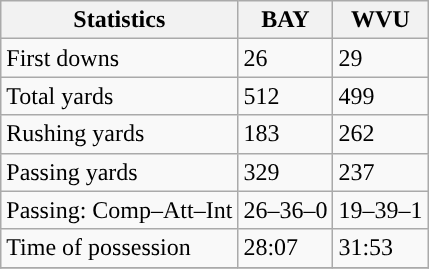<table class="wikitable" style="float: left;">
<tr>
<th>Statistics</th>
<th>BAY</th>
<th>WVU</th>
</tr>
<tr>
<td>First downs</td>
<td>26</td>
<td>29</td>
</tr>
<tr>
<td>Total yards</td>
<td>512</td>
<td>499</td>
</tr>
<tr>
<td>Rushing yards</td>
<td>183</td>
<td>262</td>
</tr>
<tr>
<td>Passing yards</td>
<td>329</td>
<td>237</td>
</tr>
<tr>
<td>Passing: Comp–Att–Int</td>
<td>26–36–0</td>
<td>19–39–1</td>
</tr>
<tr>
<td>Time of possession</td>
<td>28:07</td>
<td>31:53</td>
</tr>
<tr>
</tr>
</table>
